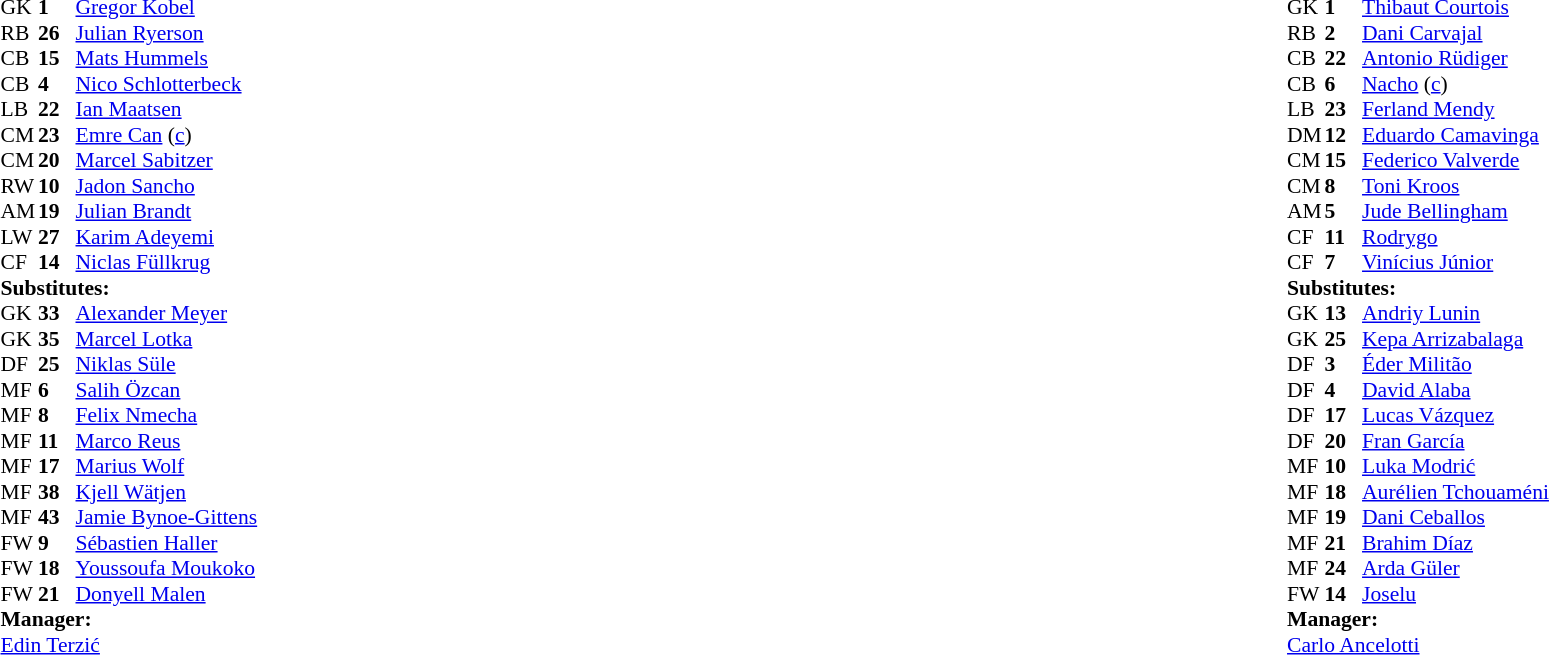<table width="100%">
<tr>
<td valign="top" width="40%"><br><table style="font-size:90%" cellspacing="0" cellpadding="0">
<tr>
<th width=25></th>
<th width=25></th>
</tr>
<tr>
<td>GK</td>
<td><strong>1</strong></td>
<td> <a href='#'>Gregor Kobel</a></td>
</tr>
<tr>
<td>RB</td>
<td><strong>26</strong></td>
<td> <a href='#'>Julian Ryerson</a></td>
</tr>
<tr>
<td>CB</td>
<td><strong>15</strong></td>
<td> <a href='#'>Mats Hummels</a></td>
<td></td>
</tr>
<tr>
<td>CB</td>
<td><strong>4</strong></td>
<td> <a href='#'>Nico Schlotterbeck</a></td>
<td></td>
</tr>
<tr>
<td>LB</td>
<td><strong>22</strong></td>
<td> <a href='#'>Ian Maatsen</a></td>
</tr>
<tr>
<td>CM</td>
<td><strong>23</strong></td>
<td> <a href='#'>Emre Can</a> (<a href='#'>c</a>)</td>
<td></td>
<td></td>
</tr>
<tr>
<td>CM</td>
<td><strong>20</strong></td>
<td> <a href='#'>Marcel Sabitzer</a></td>
<td></td>
</tr>
<tr>
<td>RW</td>
<td><strong>10</strong></td>
<td> <a href='#'>Jadon Sancho</a></td>
<td></td>
<td></td>
</tr>
<tr>
<td>AM</td>
<td><strong>19</strong></td>
<td> <a href='#'>Julian Brandt</a></td>
<td></td>
<td></td>
</tr>
<tr>
<td>LW</td>
<td><strong>27</strong></td>
<td> <a href='#'>Karim Adeyemi</a></td>
<td></td>
<td></td>
</tr>
<tr>
<td>CF</td>
<td><strong>14</strong></td>
<td> <a href='#'>Niclas Füllkrug</a></td>
</tr>
<tr>
<td colspan=3><strong>Substitutes:</strong></td>
</tr>
<tr>
<td>GK</td>
<td><strong>33</strong></td>
<td> <a href='#'>Alexander Meyer</a></td>
</tr>
<tr>
<td>GK</td>
<td><strong>35</strong></td>
<td> <a href='#'>Marcel Lotka</a></td>
</tr>
<tr>
<td>DF</td>
<td><strong>25</strong></td>
<td> <a href='#'>Niklas Süle</a></td>
</tr>
<tr>
<td>MF</td>
<td><strong>6</strong></td>
<td> <a href='#'>Salih Özcan</a></td>
</tr>
<tr>
<td>MF</td>
<td><strong>8</strong></td>
<td> <a href='#'>Felix Nmecha</a></td>
</tr>
<tr>
<td>MF</td>
<td><strong>11</strong></td>
<td> <a href='#'>Marco Reus</a></td>
<td></td>
<td></td>
</tr>
<tr>
<td>MF</td>
<td><strong>17</strong></td>
<td> <a href='#'>Marius Wolf</a></td>
</tr>
<tr>
<td>MF</td>
<td><strong>38</strong></td>
<td> <a href='#'>Kjell Wätjen</a></td>
</tr>
<tr>
<td>MF</td>
<td><strong>43</strong></td>
<td> <a href='#'>Jamie Bynoe-Gittens</a></td>
<td></td>
<td></td>
</tr>
<tr>
<td>FW</td>
<td><strong>9</strong></td>
<td> <a href='#'>Sébastien Haller</a></td>
<td></td>
<td></td>
</tr>
<tr>
<td>FW</td>
<td><strong>18</strong></td>
<td> <a href='#'>Youssoufa Moukoko</a></td>
</tr>
<tr>
<td>FW</td>
<td><strong>21</strong></td>
<td> <a href='#'>Donyell Malen</a></td>
<td></td>
<td></td>
</tr>
<tr>
<td colspan=3><strong>Manager:</strong></td>
</tr>
<tr>
<td colspan=3> <a href='#'>Edin Terzić</a></td>
</tr>
</table>
</td>
<td valign="top"></td>
<td valign="top" width="50%"><br><table style="font-size:90%; margin:auto" cellspacing="0" cellpadding="0">
<tr>
<th width=25></th>
<th width=25></th>
</tr>
<tr>
<td>GK</td>
<td><strong>1</strong></td>
<td> <a href='#'>Thibaut Courtois</a></td>
</tr>
<tr>
<td>RB</td>
<td><strong>2</strong></td>
<td> <a href='#'>Dani Carvajal</a></td>
</tr>
<tr>
<td>CB</td>
<td><strong>22</strong></td>
<td> <a href='#'>Antonio Rüdiger</a></td>
</tr>
<tr>
<td>CB</td>
<td><strong>6</strong></td>
<td> <a href='#'>Nacho</a> (<a href='#'>c</a>)</td>
</tr>
<tr>
<td>LB</td>
<td><strong>23</strong></td>
<td> <a href='#'>Ferland Mendy</a></td>
</tr>
<tr>
<td>DM</td>
<td><strong>12</strong></td>
<td> <a href='#'>Eduardo Camavinga</a></td>
</tr>
<tr>
<td>CM</td>
<td><strong>15</strong></td>
<td> <a href='#'>Federico Valverde</a></td>
</tr>
<tr>
<td>CM</td>
<td><strong>8</strong></td>
<td> <a href='#'>Toni Kroos</a></td>
<td></td>
<td></td>
</tr>
<tr>
<td>AM</td>
<td><strong>5</strong></td>
<td> <a href='#'>Jude Bellingham</a></td>
<td></td>
<td></td>
</tr>
<tr>
<td>CF</td>
<td><strong>11</strong></td>
<td> <a href='#'>Rodrygo</a></td>
<td></td>
<td></td>
</tr>
<tr>
<td>CF</td>
<td><strong>7</strong></td>
<td> <a href='#'>Vinícius Júnior</a></td>
<td></td>
<td></td>
</tr>
<tr>
<td colspan=3><strong>Substitutes:</strong></td>
</tr>
<tr>
<td>GK</td>
<td><strong>13</strong></td>
<td> <a href='#'>Andriy Lunin</a></td>
</tr>
<tr>
<td>GK</td>
<td><strong>25</strong></td>
<td> <a href='#'>Kepa Arrizabalaga</a></td>
</tr>
<tr>
<td>DF</td>
<td><strong>3</strong></td>
<td> <a href='#'>Éder Militão</a></td>
<td></td>
<td></td>
</tr>
<tr>
<td>DF</td>
<td><strong>4</strong></td>
<td> <a href='#'>David Alaba</a></td>
</tr>
<tr>
<td>DF</td>
<td><strong>17</strong></td>
<td> <a href='#'>Lucas Vázquez</a></td>
<td></td>
<td></td>
</tr>
<tr>
<td>DF</td>
<td><strong>20</strong></td>
<td> <a href='#'>Fran García</a></td>
</tr>
<tr>
<td>MF</td>
<td><strong>10</strong></td>
<td> <a href='#'>Luka Modrić</a></td>
<td></td>
<td></td>
</tr>
<tr>
<td>MF</td>
<td><strong>18</strong></td>
<td> <a href='#'>Aurélien Tchouaméni</a></td>
</tr>
<tr>
<td>MF</td>
<td><strong>19</strong></td>
<td> <a href='#'>Dani Ceballos</a></td>
</tr>
<tr>
<td>MF</td>
<td><strong>21</strong></td>
<td> <a href='#'>Brahim Díaz</a></td>
</tr>
<tr>
<td>MF</td>
<td><strong>24</strong></td>
<td> <a href='#'>Arda Güler</a></td>
</tr>
<tr>
<td>FW</td>
<td><strong>14</strong></td>
<td> <a href='#'>Joselu</a></td>
<td></td>
<td></td>
</tr>
<tr>
<td colspan=3><strong>Manager:</strong></td>
</tr>
<tr>
<td colspan=3> <a href='#'>Carlo Ancelotti</a></td>
</tr>
</table>
</td>
</tr>
</table>
